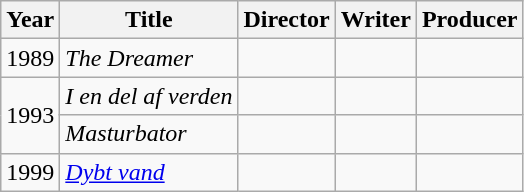<table class="wikitable">
<tr>
<th>Year</th>
<th>Title</th>
<th>Director</th>
<th>Writer</th>
<th>Producer</th>
</tr>
<tr>
<td>1989</td>
<td><em>The Dreamer</em></td>
<td></td>
<td></td>
<td></td>
</tr>
<tr>
<td rowspan="2">1993</td>
<td><em>I en del af verden</em></td>
<td></td>
<td></td>
<td></td>
</tr>
<tr>
<td><em>Masturbator</em></td>
<td></td>
<td></td>
<td></td>
</tr>
<tr>
<td>1999</td>
<td><em><a href='#'>Dybt vand</a></em></td>
<td></td>
<td></td>
<td></td>
</tr>
</table>
